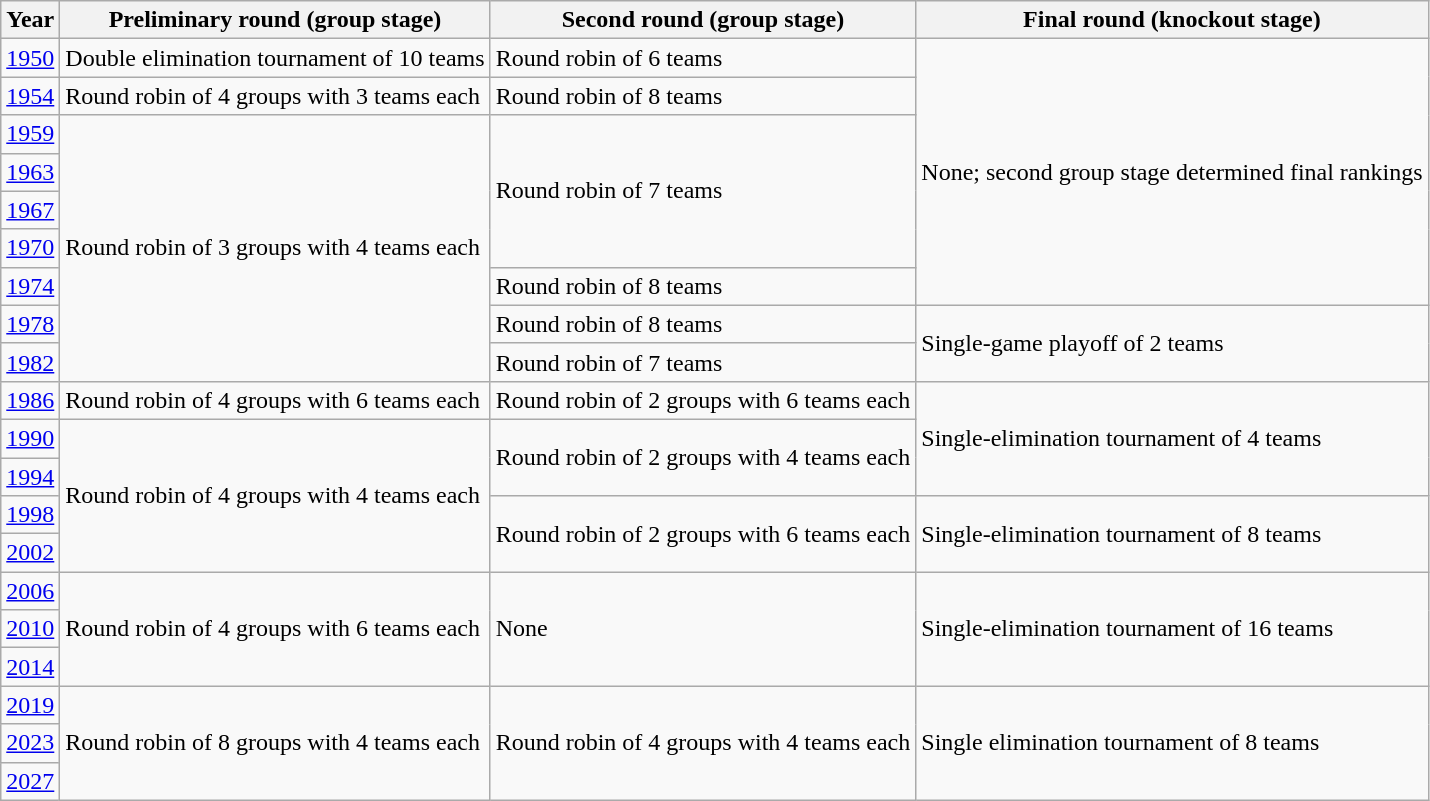<table class="wikitable">
<tr>
<th>Year</th>
<th>Preliminary round (group stage)</th>
<th>Second round (group stage)</th>
<th>Final round (knockout stage)</th>
</tr>
<tr>
<td><a href='#'>1950</a></td>
<td>Double elimination tournament of 10 teams</td>
<td>Round robin of 6 teams</td>
<td rowspan="7">None; second group stage determined final rankings</td>
</tr>
<tr>
<td><a href='#'>1954</a></td>
<td>Round robin of 4 groups with 3 teams each</td>
<td>Round robin of 8 teams</td>
</tr>
<tr>
<td><a href='#'>1959</a></td>
<td rowspan="7">Round robin of 3 groups with 4 teams each</td>
<td rowspan="4">Round robin of 7 teams</td>
</tr>
<tr>
<td><a href='#'>1963</a></td>
</tr>
<tr>
<td><a href='#'>1967</a></td>
</tr>
<tr>
<td><a href='#'>1970</a></td>
</tr>
<tr>
<td><a href='#'>1974</a></td>
<td>Round robin of 8 teams</td>
</tr>
<tr>
<td><a href='#'>1978</a></td>
<td>Round robin of 8 teams</td>
<td rowspan="2">Single-game playoff of 2 teams</td>
</tr>
<tr>
<td><a href='#'>1982</a></td>
<td>Round robin of 7 teams</td>
</tr>
<tr>
<td><a href='#'>1986</a></td>
<td>Round robin of 4 groups with 6 teams each</td>
<td>Round robin of 2 groups with 6 teams each</td>
<td rowspan="3">Single-elimination tournament of 4 teams</td>
</tr>
<tr>
<td><a href='#'>1990</a></td>
<td rowspan="4">Round robin of 4 groups with 4 teams each</td>
<td rowspan="2">Round robin of 2 groups with 4 teams each</td>
</tr>
<tr>
<td><a href='#'>1994</a></td>
</tr>
<tr>
<td><a href='#'>1998</a></td>
<td rowspan="2">Round robin of 2 groups with 6 teams each</td>
<td rowspan="2">Single-elimination tournament of 8 teams</td>
</tr>
<tr>
<td><a href='#'>2002</a></td>
</tr>
<tr>
<td><a href='#'>2006</a></td>
<td rowspan="3">Round robin of 4 groups with 6 teams each</td>
<td rowspan="3">None</td>
<td rowspan="3">Single-elimination tournament of 16 teams</td>
</tr>
<tr>
<td><a href='#'>2010</a></td>
</tr>
<tr>
<td><a href='#'>2014</a></td>
</tr>
<tr>
<td><a href='#'>2019</a></td>
<td rowspan="3">Round robin of 8 groups with 4 teams each</td>
<td rowspan="3">Round robin of 4 groups with 4 teams each</td>
<td rowspan="3">Single elimination tournament of 8 teams</td>
</tr>
<tr>
<td><a href='#'>2023</a></td>
</tr>
<tr>
<td><a href='#'>2027</a></td>
</tr>
</table>
